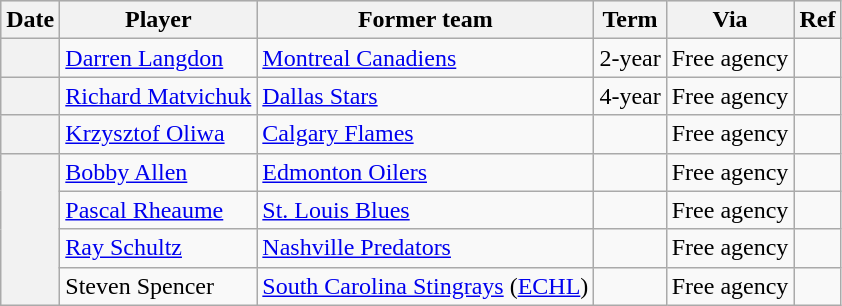<table class="wikitable plainrowheaders">
<tr style="background:#ddd; text-align:center;">
<th>Date</th>
<th>Player</th>
<th>Former team</th>
<th>Term</th>
<th>Via</th>
<th>Ref</th>
</tr>
<tr>
<th scope="row"></th>
<td><a href='#'>Darren Langdon</a></td>
<td><a href='#'>Montreal Canadiens</a></td>
<td>2-year</td>
<td>Free agency</td>
<td></td>
</tr>
<tr>
<th scope="row"></th>
<td><a href='#'>Richard Matvichuk</a></td>
<td><a href='#'>Dallas Stars</a></td>
<td>4-year</td>
<td>Free agency</td>
<td></td>
</tr>
<tr>
<th scope="row"></th>
<td><a href='#'>Krzysztof Oliwa</a></td>
<td><a href='#'>Calgary Flames</a></td>
<td></td>
<td>Free agency</td>
<td></td>
</tr>
<tr>
<th scope="row" rowspan=4></th>
<td><a href='#'>Bobby Allen</a></td>
<td><a href='#'>Edmonton Oilers</a></td>
<td></td>
<td>Free agency</td>
<td></td>
</tr>
<tr>
<td><a href='#'>Pascal Rheaume</a></td>
<td><a href='#'>St. Louis Blues</a></td>
<td></td>
<td>Free agency</td>
<td></td>
</tr>
<tr>
<td><a href='#'>Ray Schultz</a></td>
<td><a href='#'>Nashville Predators</a></td>
<td></td>
<td>Free agency</td>
<td></td>
</tr>
<tr>
<td>Steven Spencer</td>
<td><a href='#'>South Carolina Stingrays</a> (<a href='#'>ECHL</a>)</td>
<td></td>
<td>Free agency</td>
<td></td>
</tr>
</table>
